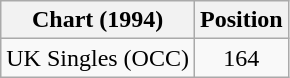<table class="wikitable sortable">
<tr>
<th>Chart (1994)</th>
<th>Position</th>
</tr>
<tr>
<td>UK Singles (OCC)</td>
<td align="center">164</td>
</tr>
</table>
